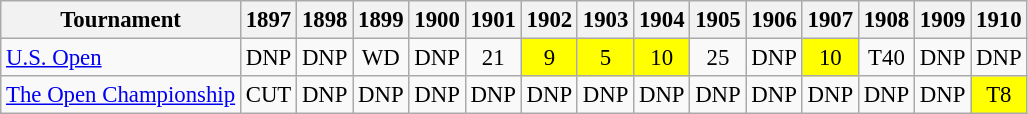<table class="wikitable" style="font-size:95%;text-align:center;">
<tr>
<th>Tournament</th>
<th>1897</th>
<th>1898</th>
<th>1899</th>
<th>1900</th>
<th>1901</th>
<th>1902</th>
<th>1903</th>
<th>1904</th>
<th>1905</th>
<th>1906</th>
<th>1907</th>
<th>1908</th>
<th>1909</th>
<th>1910</th>
</tr>
<tr>
<td align=left><a href='#'>U.S. Open</a></td>
<td>DNP</td>
<td>DNP</td>
<td>WD</td>
<td>DNP</td>
<td>21</td>
<td style="background:yellow;">9</td>
<td style="background:yellow;">5</td>
<td style="background:yellow;">10</td>
<td>25</td>
<td>DNP</td>
<td style="background:yellow;">10</td>
<td>T40</td>
<td>DNP</td>
<td>DNP</td>
</tr>
<tr>
<td align=left><a href='#'>The Open Championship</a></td>
<td>CUT</td>
<td>DNP</td>
<td>DNP</td>
<td>DNP</td>
<td>DNP</td>
<td>DNP</td>
<td>DNP</td>
<td>DNP</td>
<td>DNP</td>
<td>DNP</td>
<td>DNP</td>
<td>DNP</td>
<td>DNP</td>
<td style="background:yellow;">T8</td>
</tr>
</table>
